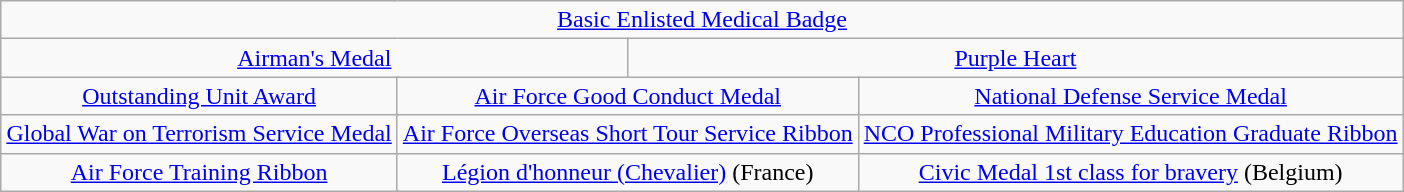<table class="wikitable" style="margin:1em auto; text-align:center;">
<tr>
<td colspan="12"><a href='#'>Basic Enlisted Medical Badge</a></td>
</tr>
<tr>
<td colspan="6"><a href='#'>Airman's Medal</a></td>
<td colspan="6"><a href='#'>Purple Heart</a></td>
</tr>
<tr>
<td colspan="4"><a href='#'>Outstanding Unit Award</a></td>
<td colspan="4"><a href='#'>Air Force Good Conduct Medal</a></td>
<td colspan="4"><a href='#'>National Defense Service Medal</a></td>
</tr>
<tr>
<td colspan="4"><a href='#'>Global War on Terrorism Service Medal</a></td>
<td colspan="4"><a href='#'>Air Force Overseas Short Tour Service Ribbon</a></td>
<td colspan="4"><a href='#'>NCO Professional Military Education Graduate Ribbon</a></td>
</tr>
<tr>
<td colspan="4"><a href='#'>Air Force Training Ribbon</a></td>
<td colspan="4"><a href='#'>Légion d'honneur (Chevalier)</a> (France)</td>
<td colspan="4"><a href='#'>Civic Medal 1st class for bravery</a> (Belgium)</td>
</tr>
</table>
